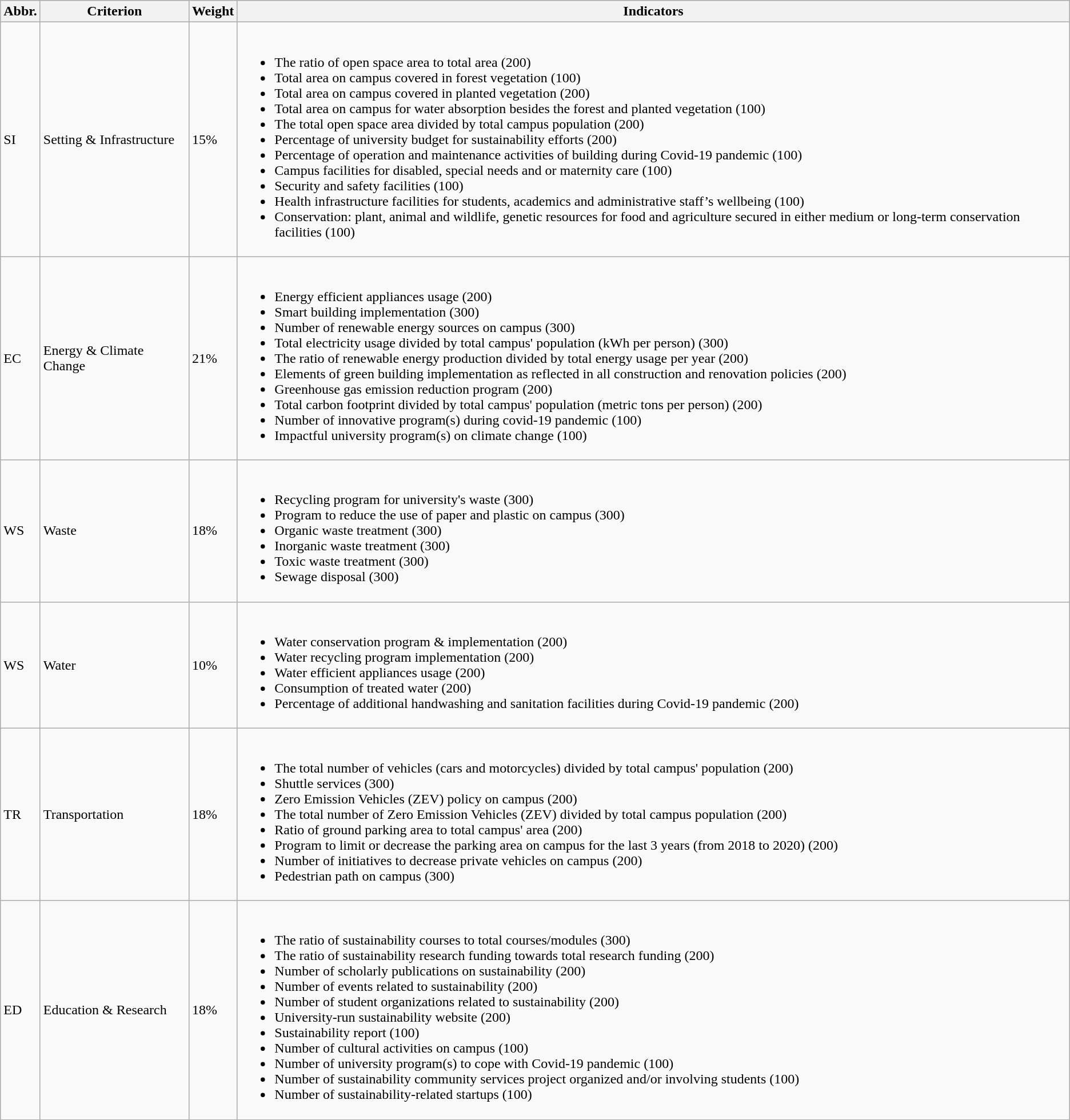<table class="wikitable">
<tr>
<th>Abbr.</th>
<th>Criterion</th>
<th>Weight</th>
<th>Indicators</th>
</tr>
<tr>
<td>SI</td>
<td>Setting & Infrastructure</td>
<td>15%</td>
<td><br><ul><li>The ratio of open space area to total area (200)</li><li>Total area on campus covered in forest vegetation (100)</li><li>Total area on campus covered in planted vegetation (200)</li><li>Total area on campus for water absorption besides the forest and planted vegetation (100)</li><li>The total open space area divided by total campus population (200)</li><li>Percentage of university budget for sustainability efforts (200)</li><li>Percentage of operation and maintenance activities of building during Covid-19 pandemic (100)</li><li>Campus facilities for disabled, special needs and or maternity care (100)</li><li>Security and safety facilities (100)</li><li>Health infrastructure facilities for students, academics and administrative staff’s wellbeing (100)</li><li>Conservation: plant, animal and wildlife, genetic resources for food and agriculture secured in either medium or long-term conservation facilities (100)</li></ul></td>
</tr>
<tr>
<td>EC</td>
<td>Energy & Climate Change</td>
<td>21%</td>
<td><br><ul><li>Energy efficient appliances usage (200)</li><li>Smart building implementation (300)</li><li>Number of renewable energy sources on campus (300)</li><li>Total electricity usage divided by total campus' population (kWh per person) (300)</li><li>The ratio of renewable energy production divided by total energy usage per year (200)</li><li>Elements of green building implementation as reflected in all construction and renovation policies (200)</li><li>Greenhouse gas emission reduction program (200)</li><li>Total carbon footprint divided by total campus' population (metric tons  per person) (200)</li><li>Number of innovative program(s) during covid-19 pandemic (100)</li><li>Impactful university program(s) on climate change (100)</li></ul></td>
</tr>
<tr>
<td>WS</td>
<td>Waste</td>
<td>18%</td>
<td><br><ul><li>Recycling program for university's waste (300)</li><li>Program to reduce the use of paper and plastic on campus (300)</li><li>Organic waste treatment (300)</li><li>Inorganic waste treatment (300)</li><li>Toxic waste treatment (300)</li><li>Sewage disposal (300)</li></ul></td>
</tr>
<tr>
<td>WS</td>
<td>Water</td>
<td>10%</td>
<td><br><ul><li>Water conservation program & implementation (200)</li><li>Water recycling program implementation (200)</li><li>Water efficient appliances usage (200)</li><li>Consumption of treated water (200)</li><li>Percentage of additional handwashing and sanitation facilities during Covid-19 pandemic (200)</li></ul></td>
</tr>
<tr>
<td>TR</td>
<td>Transportation</td>
<td>18%</td>
<td><br><ul><li>The total number of vehicles (cars and motorcycles) divided by total campus' population (200)</li><li>Shuttle services (300)</li><li>Zero Emission Vehicles (ZEV) policy on campus (200)</li><li>The total number of Zero Emission Vehicles (ZEV) divided by total campus  population (200)</li><li>Ratio of ground parking area to total campus' area (200)</li><li>Program to limit or decrease the parking area on campus for the last 3  years (from 2018 to 2020) (200)</li><li>Number of initiatives to decrease private vehicles on campus (200)</li><li>Pedestrian path on campus (300)</li></ul></td>
</tr>
<tr>
<td>ED</td>
<td>Education & Research</td>
<td>18%</td>
<td><br><ul><li>The ratio of sustainability courses to total courses/modules (300)</li><li>The ratio of sustainability research funding towards total research funding (200)</li><li>Number of scholarly publications on sustainability (200)</li><li>Number of events related to sustainability (200)</li><li>Number of student organizations related to sustainability (200)</li><li>University-run sustainability website (200)</li><li>Sustainability report (100)</li><li>Number of cultural activities on campus (100)</li><li>Number of university program(s) to cope with Covid-19 pandemic (100)</li><li>Number of sustainability community services project organized and/or  involving students (100)</li><li>Number of sustainability-related startups (100)</li></ul></td>
</tr>
</table>
